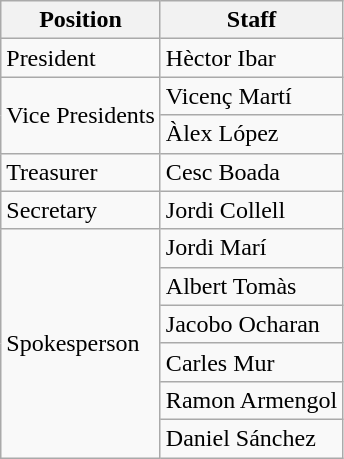<table class="wikitable">
<tr>
<th>Position</th>
<th>Staff</th>
</tr>
<tr>
<td>President</td>
<td>Hèctor Ibar</td>
</tr>
<tr>
<td rowspan="2">Vice Presidents</td>
<td>Vicenç Martí</td>
</tr>
<tr>
<td>Àlex López</td>
</tr>
<tr>
<td>Treasurer</td>
<td>Cesc Boada</td>
</tr>
<tr>
<td>Secretary</td>
<td>Jordi Collell</td>
</tr>
<tr>
<td rowspan="6">Spokesperson</td>
<td>Jordi Marí</td>
</tr>
<tr>
<td>Albert Tomàs</td>
</tr>
<tr>
<td>Jacobo Ocharan</td>
</tr>
<tr>
<td>Carles Mur</td>
</tr>
<tr>
<td>Ramon Armengol</td>
</tr>
<tr>
<td>Daniel Sánchez</td>
</tr>
</table>
